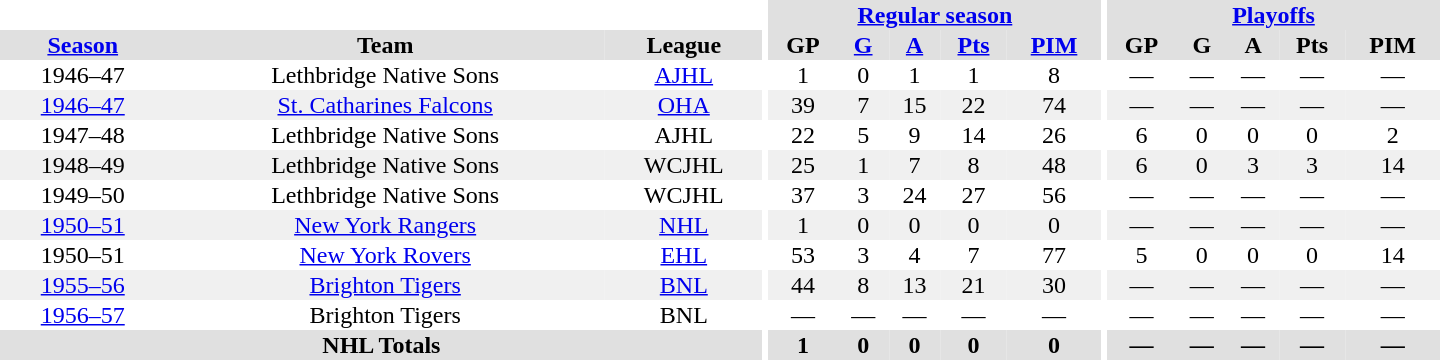<table border="0" cellpadding="1" cellspacing="0" style="text-align:center; width:60em">
<tr bgcolor="#e0e0e0">
<th colspan="3" bgcolor="#ffffff"></th>
<th rowspan="100" bgcolor="#ffffff"></th>
<th colspan="5"><a href='#'>Regular season</a></th>
<th rowspan="100" bgcolor="#ffffff"></th>
<th colspan="5"><a href='#'>Playoffs</a></th>
</tr>
<tr bgcolor="#e0e0e0">
<th><a href='#'>Season</a></th>
<th>Team</th>
<th>League</th>
<th>GP</th>
<th><a href='#'>G</a></th>
<th><a href='#'>A</a></th>
<th><a href='#'>Pts</a></th>
<th><a href='#'>PIM</a></th>
<th>GP</th>
<th>G</th>
<th>A</th>
<th>Pts</th>
<th>PIM</th>
</tr>
<tr>
<td>1946–47</td>
<td>Lethbridge Native Sons</td>
<td><a href='#'>AJHL</a></td>
<td>1</td>
<td>0</td>
<td>1</td>
<td>1</td>
<td>8</td>
<td>—</td>
<td>—</td>
<td>—</td>
<td>—</td>
<td>—</td>
</tr>
<tr bgcolor="#f0f0f0">
<td><a href='#'>1946–47</a></td>
<td><a href='#'>St. Catharines Falcons</a></td>
<td><a href='#'>OHA</a></td>
<td>39</td>
<td>7</td>
<td>15</td>
<td>22</td>
<td>74</td>
<td>—</td>
<td>—</td>
<td>—</td>
<td>—</td>
<td>—</td>
</tr>
<tr>
<td>1947–48</td>
<td>Lethbridge Native Sons</td>
<td>AJHL</td>
<td>22</td>
<td>5</td>
<td>9</td>
<td>14</td>
<td>26</td>
<td>6</td>
<td>0</td>
<td>0</td>
<td>0</td>
<td>2</td>
</tr>
<tr bgcolor="#f0f0f0">
<td>1948–49</td>
<td>Lethbridge Native Sons</td>
<td>WCJHL</td>
<td>25</td>
<td>1</td>
<td>7</td>
<td>8</td>
<td>48</td>
<td>6</td>
<td>0</td>
<td>3</td>
<td>3</td>
<td>14</td>
</tr>
<tr>
<td>1949–50</td>
<td>Lethbridge Native Sons</td>
<td>WCJHL</td>
<td>37</td>
<td>3</td>
<td>24</td>
<td>27</td>
<td>56</td>
<td>—</td>
<td>—</td>
<td>—</td>
<td>—</td>
<td>—</td>
</tr>
<tr bgcolor="#f0f0f0">
<td><a href='#'>1950–51</a></td>
<td><a href='#'>New York Rangers</a></td>
<td><a href='#'>NHL</a></td>
<td>1</td>
<td>0</td>
<td>0</td>
<td>0</td>
<td>0</td>
<td>—</td>
<td>—</td>
<td>—</td>
<td>—</td>
<td>—</td>
</tr>
<tr>
<td>1950–51</td>
<td><a href='#'>New York Rovers</a></td>
<td><a href='#'>EHL</a></td>
<td>53</td>
<td>3</td>
<td>4</td>
<td>7</td>
<td>77</td>
<td>5</td>
<td>0</td>
<td>0</td>
<td>0</td>
<td>14</td>
</tr>
<tr bgcolor="#f0f0f0">
<td><a href='#'>1955–56</a></td>
<td><a href='#'>Brighton Tigers</a></td>
<td><a href='#'>BNL</a></td>
<td>44</td>
<td>8</td>
<td>13</td>
<td>21</td>
<td>30</td>
<td>—</td>
<td>—</td>
<td>—</td>
<td>—</td>
<td>—</td>
</tr>
<tr>
<td><a href='#'>1956–57</a></td>
<td>Brighton Tigers</td>
<td>BNL</td>
<td>—</td>
<td>—</td>
<td>—</td>
<td>—</td>
<td>—</td>
<td>—</td>
<td>—</td>
<td>—</td>
<td>—</td>
<td>—</td>
</tr>
<tr bgcolor="#e0e0e0">
<th colspan="3">NHL Totals</th>
<th>1</th>
<th>0</th>
<th>0</th>
<th>0</th>
<th>0</th>
<th>—</th>
<th>—</th>
<th>—</th>
<th>—</th>
<th>—</th>
</tr>
</table>
